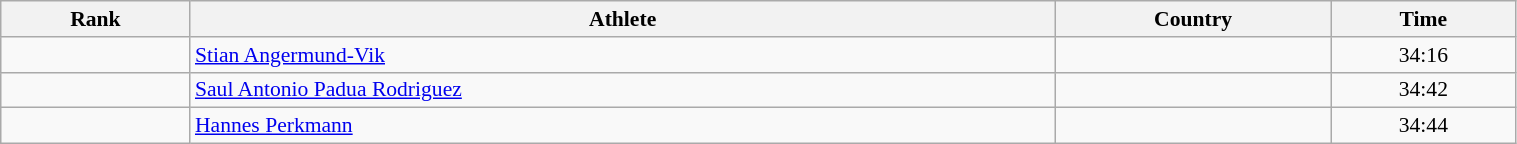<table class="wikitable" width=80% style="font-size:90%; text-align:center;">
<tr>
<th>Rank</th>
<th>Athlete</th>
<th>Country</th>
<th>Time</th>
</tr>
<tr>
<td></td>
<td align=left><a href='#'>Stian Angermund-Vik</a></td>
<td align=left></td>
<td>34:16</td>
</tr>
<tr>
<td></td>
<td align=left><a href='#'>Saul Antonio Padua Rodriguez</a></td>
<td align=left></td>
<td>34:42</td>
</tr>
<tr>
<td></td>
<td align=left><a href='#'>Hannes Perkmann</a></td>
<td align=left></td>
<td>34:44</td>
</tr>
</table>
